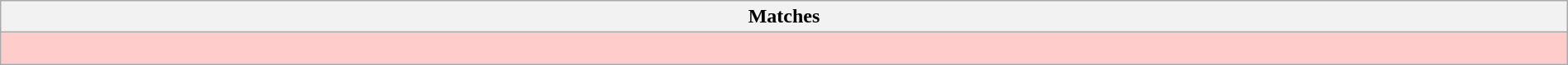<table class="wikitable collapsible collapsed" style="width:100%">
<tr>
<th>Matches</th>
</tr>
<tr style="background:#FFCCCC">
<td><br></td>
</tr>
</table>
